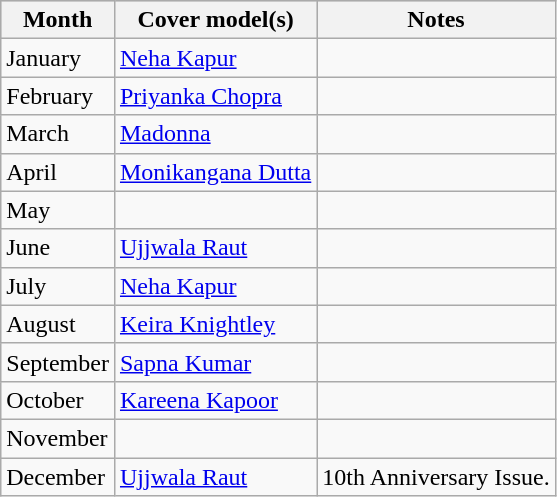<table class="wikitable">
<tr style="background:#ccc; text-align:center;">
<th>Month</th>
<th>Cover model(s)</th>
<th>Notes</th>
</tr>
<tr>
<td>January</td>
<td><a href='#'>Neha Kapur</a></td>
<td></td>
</tr>
<tr>
<td>February</td>
<td><a href='#'>Priyanka Chopra</a></td>
<td></td>
</tr>
<tr>
<td>March</td>
<td><a href='#'>Madonna</a></td>
<td></td>
</tr>
<tr>
<td>April</td>
<td><a href='#'>Monikangana Dutta</a></td>
<td></td>
</tr>
<tr>
<td>May</td>
<td></td>
<td></td>
</tr>
<tr>
<td>June</td>
<td><a href='#'>Ujjwala Raut</a></td>
<td></td>
</tr>
<tr>
<td>July</td>
<td><a href='#'>Neha Kapur</a></td>
<td></td>
</tr>
<tr>
<td>August</td>
<td><a href='#'>Keira Knightley</a></td>
<td></td>
</tr>
<tr>
<td>September</td>
<td><a href='#'>Sapna Kumar</a></td>
<td></td>
</tr>
<tr>
<td>October</td>
<td><a href='#'>Kareena Kapoor</a></td>
<td></td>
</tr>
<tr>
<td>November</td>
<td></td>
<td></td>
</tr>
<tr>
<td>December</td>
<td><a href='#'>Ujjwala Raut</a></td>
<td>10th Anniversary Issue.</td>
</tr>
</table>
